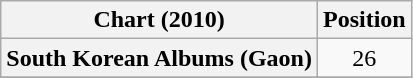<table class="wikitable plainrowheaders" style="text-align:center;">
<tr>
<th>Chart (2010)</th>
<th>Position</th>
</tr>
<tr>
<th scope="row">South Korean Albums (Gaon)</th>
<td>26</td>
</tr>
<tr>
</tr>
</table>
